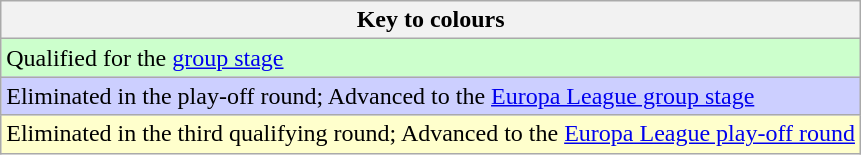<table class="wikitable">
<tr>
<th>Key to colours</th>
</tr>
<tr bgcolor=#ccffcc>
<td>Qualified for the <a href='#'>group stage</a></td>
</tr>
<tr bgcolor=#cccfff>
<td>Eliminated in the play-off round; Advanced to the <a href='#'>Europa League group stage</a></td>
</tr>
<tr bgcolor=#ffffcc>
<td>Eliminated in the third qualifying round; Advanced to the <a href='#'>Europa League play-off round</a></td>
</tr>
</table>
